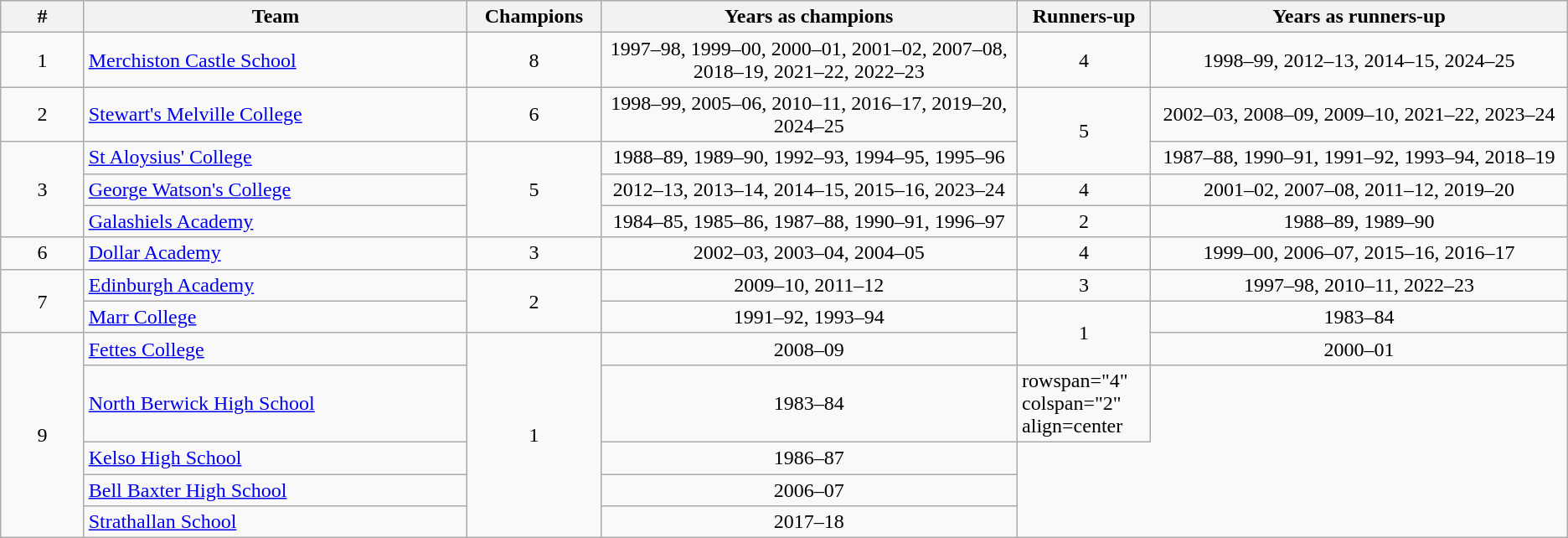<table class="wikitable" style="margin:left; text-align: left;">
<tr>
<th style="text-align:center; width:5%;">#</th>
<th style="text-align:center; width:23%;">Team</th>
<th style="text-align:center; width:8%;">Champions</th>
<th style="text-align:center; width:25%;">Years as champions</th>
<th style="text-align:center; width:8%;">Runners-up</th>
<th style="text-align:center; width:25%;">Years as runners-up</th>
</tr>
<tr>
<td align=center>1</td>
<td><a href='#'>Merchiston Castle School</a></td>
<td align=center>8</td>
<td align=center>1997–98, 1999–00, 2000–01, 2001–02, 2007–08, 2018–19, 2021–22, 2022–23</td>
<td align=center>4</td>
<td align=center>1998–99, 2012–13, 2014–15, 2024–25</td>
</tr>
<tr>
<td align=center>2</td>
<td><a href='#'>Stewart's Melville College</a></td>
<td align=center>6</td>
<td align=center>1998–99, 2005–06, 2010–11, 2016–17, 2019–20, 2024–25</td>
<td rowspan="2" align=center>5</td>
<td align=center>2002–03, 2008–09, 2009–10, 2021–22, 2023–24</td>
</tr>
<tr>
<td rowspan="3" align=center>3</td>
<td><a href='#'>St Aloysius' College</a></td>
<td rowspan="3" align=center>5</td>
<td align=center>1988–89, 1989–90, 1992–93, 1994–95, 1995–96</td>
<td align=center>1987–88, 1990–91, 1991–92, 1993–94, 2018–19</td>
</tr>
<tr>
<td><a href='#'>George Watson's College</a></td>
<td align=center>2012–13, 2013–14, 2014–15, 2015–16, 2023–24</td>
<td align=center>4</td>
<td align=center>2001–02, 2007–08, 2011–12, 2019–20</td>
</tr>
<tr>
<td><a href='#'>Galashiels Academy</a></td>
<td align=center>1984–85, 1985–86, 1987–88, 1990–91, 1996–97</td>
<td align=center>2</td>
<td align=center>1988–89, 1989–90</td>
</tr>
<tr>
<td align=center>6</td>
<td><a href='#'>Dollar Academy</a></td>
<td align=center>3</td>
<td align=center>2002–03, 2003–04, 2004–05</td>
<td align=center>4</td>
<td align=center>1999–00, 2006–07, 2015–16, 2016–17</td>
</tr>
<tr>
<td rowspan="2" align=center>7</td>
<td><a href='#'>Edinburgh Academy</a></td>
<td rowspan="2" align=center>2</td>
<td align=center>2009–10, 2011–12</td>
<td align=center>3</td>
<td align=center>1997–98, 2010–11, 2022–23</td>
</tr>
<tr>
<td><a href='#'>Marr College</a></td>
<td align=center>1991–92, 1993–94</td>
<td rowspan="2" align=center>1</td>
<td align=center>1983–84</td>
</tr>
<tr>
<td rowspan="5" align=center>9</td>
<td><a href='#'>Fettes College</a></td>
<td rowspan="5" align=center>1</td>
<td align=center>2008–09</td>
<td align=center>2000–01</td>
</tr>
<tr>
<td><a href='#'>North Berwick High School</a></td>
<td align=center>1983–84</td>
<td>rowspan="4" colspan="2" align=center </td>
</tr>
<tr>
<td><a href='#'>Kelso High School</a></td>
<td align=center>1986–87</td>
</tr>
<tr>
<td><a href='#'>Bell Baxter High School</a></td>
<td align=center>2006–07</td>
</tr>
<tr>
<td><a href='#'>Strathallan School</a></td>
<td align=center>2017–18</td>
</tr>
</table>
